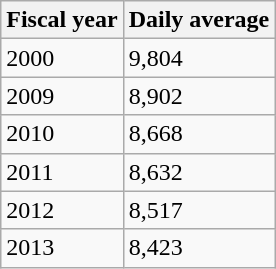<table class="wikitable">
<tr>
<th>Fiscal year</th>
<th>Daily average</th>
</tr>
<tr>
<td>2000</td>
<td>9,804</td>
</tr>
<tr>
<td>2009</td>
<td>8,902</td>
</tr>
<tr>
<td>2010</td>
<td>8,668</td>
</tr>
<tr>
<td>2011</td>
<td>8,632</td>
</tr>
<tr>
<td>2012</td>
<td>8,517</td>
</tr>
<tr>
<td>2013</td>
<td>8,423</td>
</tr>
</table>
